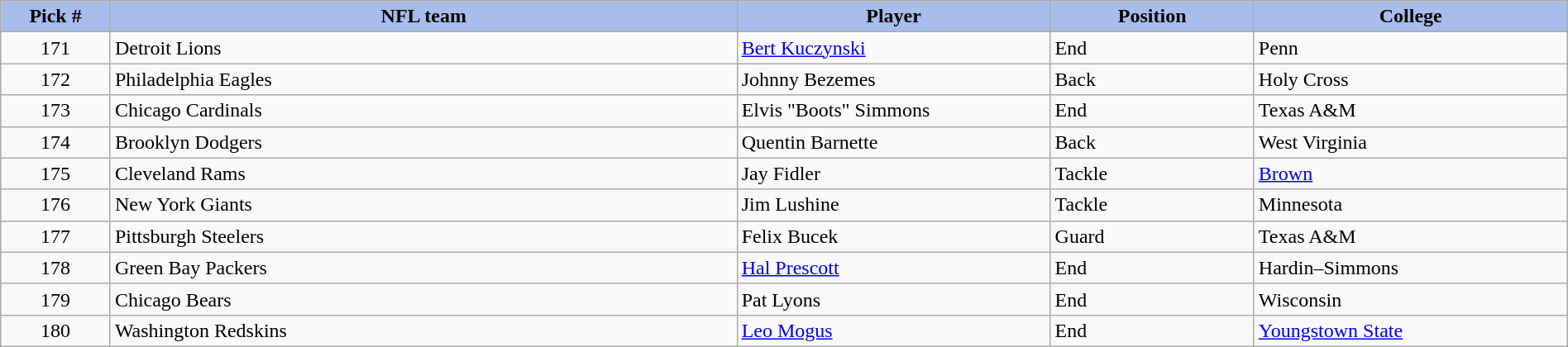<table class="wikitable sortable sortable" style="width: 100%">
<tr>
<th style="background:#A8BDEC;" width=7%>Pick #</th>
<th width=40% style="background:#A8BDEC;">NFL team</th>
<th width=20% style="background:#A8BDEC;">Player</th>
<th width=13% style="background:#A8BDEC;">Position</th>
<th style="background:#A8BDEC;">College</th>
</tr>
<tr>
<td align=center>171</td>
<td>Detroit Lions</td>
<td><a href='#'>Bert Kuczynski</a></td>
<td>End</td>
<td>Penn</td>
</tr>
<tr>
<td align=center>172</td>
<td>Philadelphia Eagles</td>
<td>Johnny Bezemes</td>
<td>Back</td>
<td>Holy Cross</td>
</tr>
<tr>
<td align=center>173</td>
<td>Chicago Cardinals</td>
<td>Elvis "Boots" Simmons</td>
<td>End</td>
<td>Texas A&M</td>
</tr>
<tr>
<td align=center>174</td>
<td>Brooklyn Dodgers</td>
<td>Quentin Barnette</td>
<td>Back</td>
<td>West Virginia</td>
</tr>
<tr>
<td align=center>175</td>
<td>Cleveland Rams</td>
<td>Jay Fidler</td>
<td>Tackle</td>
<td><a href='#'>Brown</a></td>
</tr>
<tr>
<td align=center>176</td>
<td>New York Giants</td>
<td>Jim Lushine</td>
<td>Tackle</td>
<td>Minnesota</td>
</tr>
<tr>
<td align=center>177</td>
<td>Pittsburgh Steelers</td>
<td>Felix Bucek</td>
<td>Guard</td>
<td>Texas A&M</td>
</tr>
<tr>
<td align=center>178</td>
<td>Green Bay Packers</td>
<td><a href='#'>Hal Prescott</a></td>
<td>End</td>
<td>Hardin–Simmons</td>
</tr>
<tr>
<td align=center>179</td>
<td>Chicago Bears</td>
<td>Pat Lyons</td>
<td>End</td>
<td>Wisconsin</td>
</tr>
<tr>
<td align=center>180</td>
<td>Washington Redskins</td>
<td><a href='#'>Leo Mogus</a></td>
<td>End</td>
<td><a href='#'>Youngstown State</a></td>
</tr>
</table>
